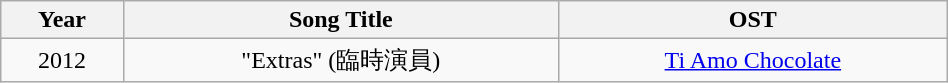<table class="wikitable" width=50%>
<tr>
<th>Year</th>
<th>Song Title</th>
<th>OST</th>
</tr>
<tr align=center>
<td>2012</td>
<td>"Extras" (臨時演員)</td>
<td><a href='#'>Ti Amo Chocolate</a></td>
</tr>
</table>
